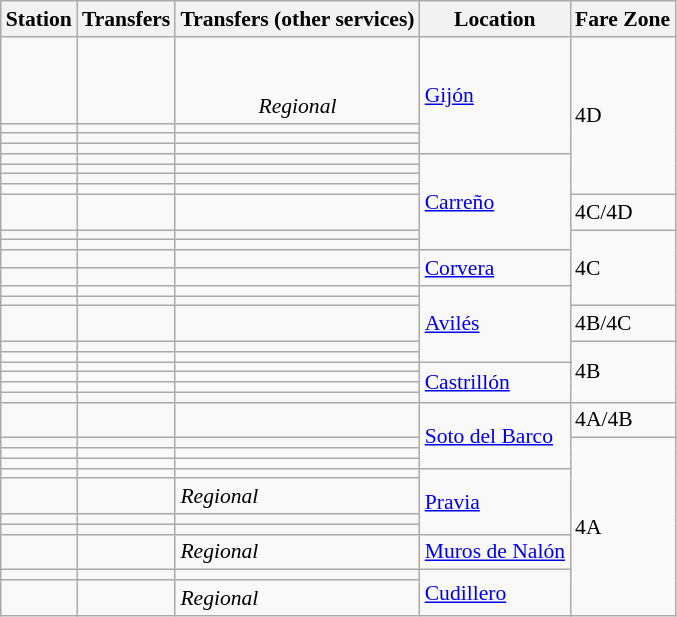<table class="wikitable" style="font-size:90%">
<tr>
<th>Station</th>
<th>Transfers</th>
<th>Transfers (other services)</th>
<th>Location</th>
<th><strong>Fare Zone</strong></th>
</tr>
<tr>
<td></td>
<td align="center"></td>
<td align="center"><br>

<br><em>Regional</em></td>
<td rowspan="4"><a href='#'>Gijón</a></td>
<td rowspan="8">4D</td>
</tr>
<tr>
<td></td>
<td align="center"></td>
<td></td>
</tr>
<tr>
<td></td>
<td align="center"></td>
<td></td>
</tr>
<tr>
<td></td>
<td align="center"></td>
<td></td>
</tr>
<tr>
<td></td>
<td></td>
<td></td>
<td rowspan="7"><a href='#'>Carreño</a></td>
</tr>
<tr>
<td></td>
<td></td>
<td></td>
</tr>
<tr>
<td></td>
<td></td>
<td></td>
</tr>
<tr>
<td></td>
<td align="center"></td>
<td></td>
</tr>
<tr>
<td></td>
<td align="center"></td>
<td></td>
<td>4C/4D</td>
</tr>
<tr>
<td></td>
<td align="center"></td>
<td></td>
<td rowspan="6">4C</td>
</tr>
<tr>
<td></td>
<td></td>
<td></td>
</tr>
<tr>
<td></td>
<td></td>
<td></td>
<td rowspan="2"><a href='#'>Corvera</a></td>
</tr>
<tr>
<td></td>
<td></td>
<td></td>
</tr>
<tr>
<td></td>
<td></td>
<td></td>
<td rowspan="5"><a href='#'>Avilés</a></td>
</tr>
<tr>
<td></td>
<td></td>
<td></td>
</tr>
<tr>
<td></td>
<td></td>
<td></td>
<td>4B/4C</td>
</tr>
<tr>
<td></td>
<td align="center"></td>
<td></td>
<td rowspan="6">4B</td>
</tr>
<tr>
<td></td>
<td></td>
<td></td>
</tr>
<tr>
<td></td>
<td></td>
<td></td>
<td rowspan="4"><a href='#'>Castrillón</a></td>
</tr>
<tr>
<td></td>
<td></td>
<td></td>
</tr>
<tr>
<td></td>
<td align="center"></td>
<td></td>
</tr>
<tr>
<td></td>
<td align="center"></td>
<td></td>
</tr>
<tr>
<td></td>
<td align="center"></td>
<td></td>
<td rowspan="4"><a href='#'>Soto del Barco</a></td>
<td>4A/4B</td>
</tr>
<tr>
<td></td>
<td align="center"></td>
<td></td>
<td rowspan="10">4A</td>
</tr>
<tr>
<td></td>
<td align="center"></td>
<td></td>
</tr>
<tr>
<td></td>
<td align="center"></td>
<td></td>
</tr>
<tr>
<td></td>
<td align="center"></td>
<td></td>
<td rowspan="4"><a href='#'>Pravia</a></td>
</tr>
<tr>
<td></td>
<td align="center"></td>
<td><em>Regional</em></td>
</tr>
<tr>
<td></td>
<td align="center"></td>
<td></td>
</tr>
<tr>
<td></td>
<td align="center"></td>
<td></td>
</tr>
<tr>
<td></td>
<td align="center"></td>
<td><em>Regional</em></td>
<td><a href='#'>Muros de Nalón</a></td>
</tr>
<tr>
<td></td>
<td align="center"></td>
<td></td>
<td rowspan="2"><a href='#'>Cudillero</a></td>
</tr>
<tr>
<td></td>
<td align="center"></td>
<td><em>Regional</em></td>
</tr>
</table>
